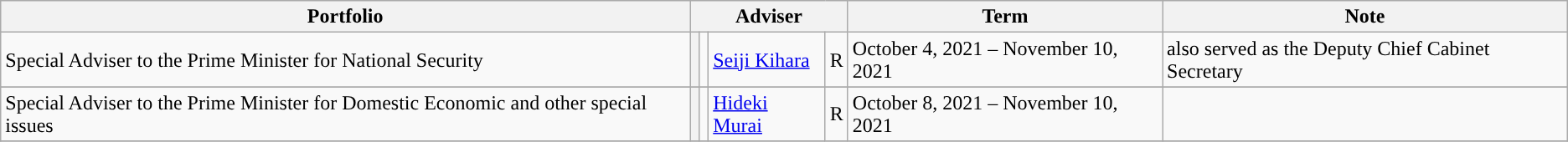<table class="wikitable">
<tr>
<th>Portfolio</th>
<th colspan="4">Adviser</th>
<th>Term</th>
<th>Note</th>
</tr>
<tr>
<td>Special Adviser to the Prime Minister for National Security</td>
<th style="color:inherit;background-color: "></th>
<td></td>
<td><a href='#'>Seiji Kihara</a></td>
<td>R</td>
<td>October 4, 2021 – November 10, 2021</td>
<td>also served as the Deputy Chief Cabinet Secretary</td>
</tr>
<tr>
</tr>
<tr>
<td>Special Adviser to the Prime Minister for Domestic Economic and other special issues</td>
<th style="color:inherit;background-color: "></th>
<td></td>
<td><a href='#'>Hideki Murai</a></td>
<td>R</td>
<td>October 8, 2021 – November 10, 2021</td>
<td></td>
</tr>
<tr>
</tr>
</table>
